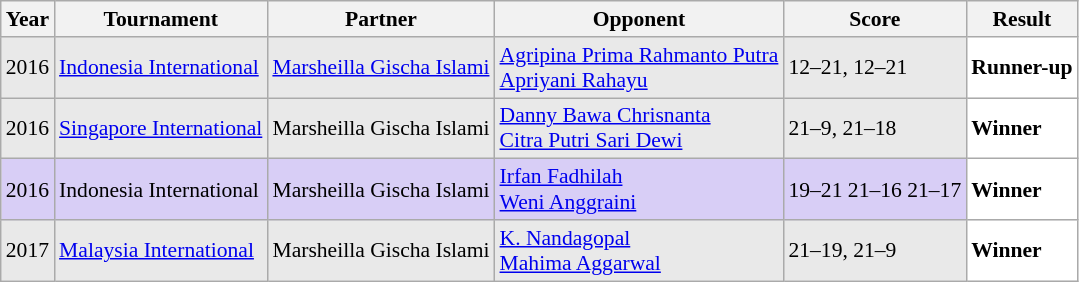<table class="sortable wikitable" style="font-size: 90%;">
<tr>
<th>Year</th>
<th>Tournament</th>
<th>Partner</th>
<th>Opponent</th>
<th>Score</th>
<th>Result</th>
</tr>
<tr style="background:#E9E9E9">
<td align="center">2016</td>
<td align="left"><a href='#'>Indonesia International</a></td>
<td align="left"> <a href='#'>Marsheilla Gischa Islami</a></td>
<td align="left"> <a href='#'>Agripina Prima Rahmanto Putra</a><br> <a href='#'>Apriyani Rahayu</a></td>
<td align="left">12–21, 12–21</td>
<td style="text-align:left; background:white"> <strong>Runner-up</strong></td>
</tr>
<tr style="background:#E9E9E9">
<td align="center">2016</td>
<td align="left"><a href='#'>Singapore International</a></td>
<td align="left"> Marsheilla Gischa Islami</td>
<td align="left"> <a href='#'>Danny Bawa Chrisnanta</a><br> <a href='#'>Citra Putri Sari Dewi</a></td>
<td align="left">21–9, 21–18</td>
<td style="text-align:left; background:white"> <strong>Winner</strong></td>
</tr>
<tr style="background:#D8CEF6">
<td align="center">2016</td>
<td align="left">Indonesia International</td>
<td align="left"> Marsheilla Gischa Islami</td>
<td align="left"> <a href='#'>Irfan Fadhilah</a><br> <a href='#'>Weni Anggraini</a></td>
<td align="left">19–21 21–16 21–17</td>
<td style="text-align:left; background:white"> <strong>Winner</strong></td>
</tr>
<tr style="background:#E9E9E9">
<td align="center">2017</td>
<td align="left"><a href='#'>Malaysia International</a></td>
<td align="left"> Marsheilla Gischa Islami</td>
<td align="left"> <a href='#'>K. Nandagopal</a><br> <a href='#'>Mahima Aggarwal</a></td>
<td align="left">21–19, 21–9</td>
<td style="text-align:left; background:white"> <strong>Winner</strong></td>
</tr>
</table>
